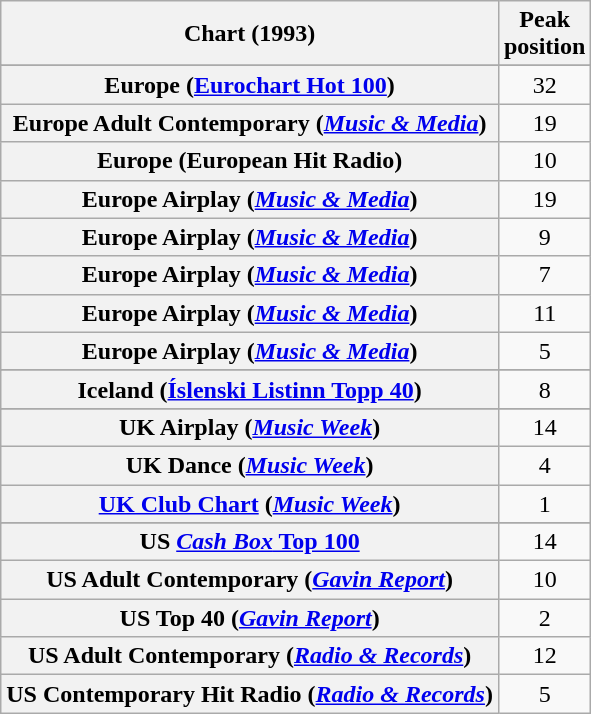<table class="wikitable sortable plainrowheaders" style="text-align:center">
<tr>
<th>Chart (1993)</th>
<th>Peak<br>position</th>
</tr>
<tr>
</tr>
<tr>
</tr>
<tr>
</tr>
<tr>
</tr>
<tr>
</tr>
<tr>
</tr>
<tr>
<th scope="row">Europe (<a href='#'>Eurochart Hot 100</a>)</th>
<td>32</td>
</tr>
<tr>
<th scope="row">Europe Adult Contemporary (<em><a href='#'>Music & Media</a></em>)</th>
<td>19</td>
</tr>
<tr>
<th scope="row">Europe (European Hit Radio)</th>
<td>10</td>
</tr>
<tr>
<th scope="row">Europe  Airplay (<em><a href='#'>Music & Media</a></em>)</th>
<td>19</td>
</tr>
<tr>
<th scope="row">Europe  Airplay (<em><a href='#'>Music & Media</a></em>)</th>
<td>9</td>
</tr>
<tr>
<th scope="row">Europe  Airplay (<em><a href='#'>Music & Media</a></em>)</th>
<td>7</td>
</tr>
<tr>
<th scope="row">Europe  Airplay (<em><a href='#'>Music & Media</a></em>)</th>
<td>11</td>
</tr>
<tr>
<th scope="row">Europe  Airplay (<em><a href='#'>Music & Media</a></em>)</th>
<td>5</td>
</tr>
<tr>
</tr>
<tr>
<th scope="row">Iceland (<a href='#'>Íslenski Listinn Topp 40</a>)</th>
<td>8</td>
</tr>
<tr>
</tr>
<tr>
</tr>
<tr>
</tr>
<tr>
</tr>
<tr>
</tr>
<tr>
</tr>
<tr>
</tr>
<tr>
<th scope="row">UK Airplay (<em><a href='#'>Music Week</a></em>)</th>
<td>14</td>
</tr>
<tr>
<th scope="row">UK Dance (<em><a href='#'>Music Week</a></em>)</th>
<td>4</td>
</tr>
<tr>
<th scope="row"><a href='#'>UK Club Chart</a> (<em><a href='#'>Music Week</a></em>)</th>
<td>1</td>
</tr>
<tr>
</tr>
<tr>
</tr>
<tr>
</tr>
<tr>
</tr>
<tr>
</tr>
<tr>
<th scope="row">US <a href='#'><em>Cash Box</em> Top 100</a></th>
<td>14</td>
</tr>
<tr>
<th scope="row">US Adult Contemporary (<em><a href='#'>Gavin Report</a></em>)</th>
<td>10</td>
</tr>
<tr>
<th scope="row">US Top 40 (<em><a href='#'>Gavin Report</a></em>)</th>
<td>2</td>
</tr>
<tr>
<th scope="row">US Adult Contemporary (<em><a href='#'>Radio & Records</a></em>)</th>
<td>12</td>
</tr>
<tr>
<th scope="row">US Contemporary Hit Radio (<em><a href='#'>Radio & Records</a></em>)</th>
<td>5</td>
</tr>
</table>
